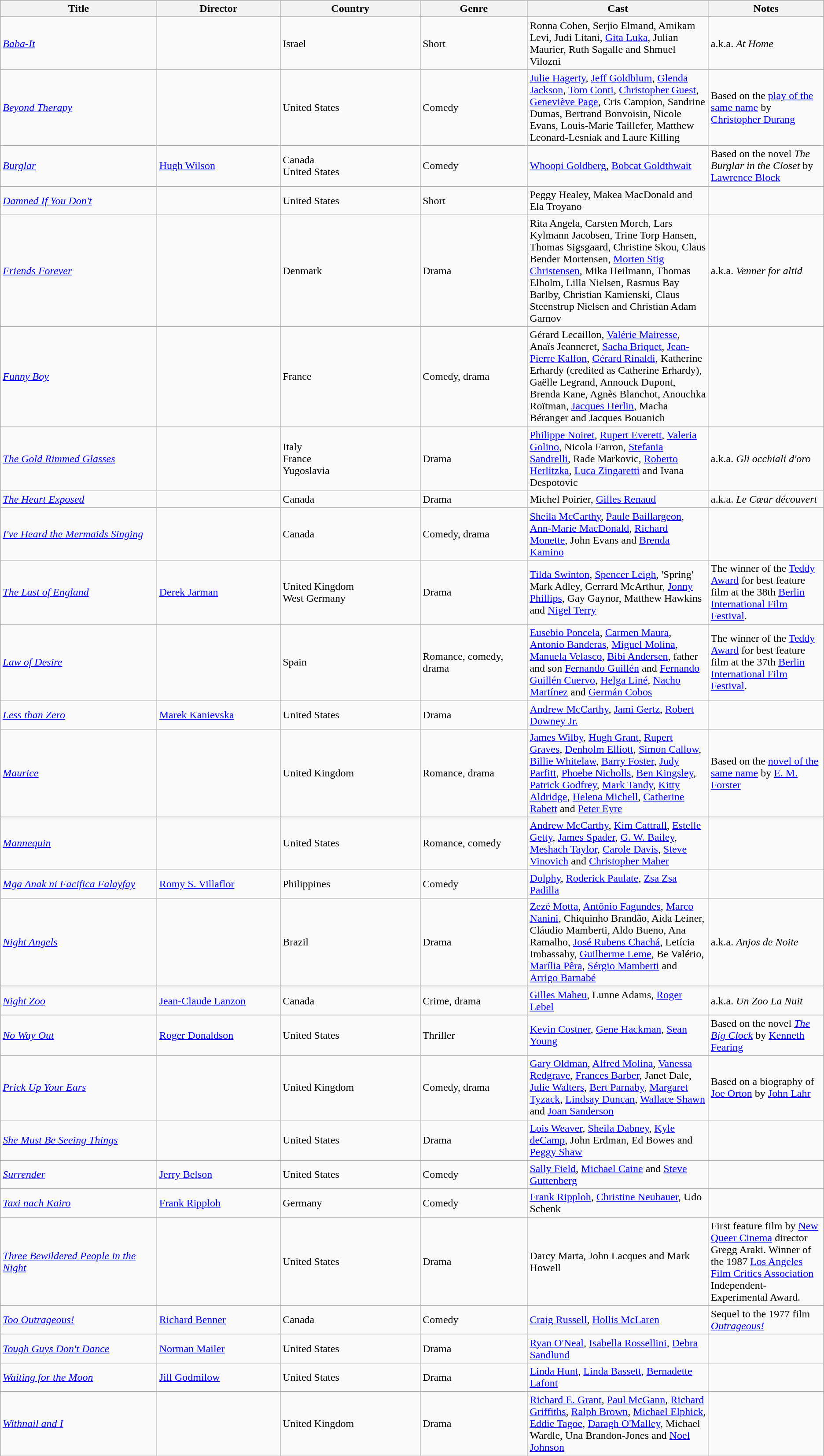<table class="wikitable sortable">
<tr>
<th width="19%">Title</th>
<th width="15%">Director</th>
<th width="17%">Country</th>
<th width="13%">Genre</th>
<th width="22%">Cast</th>
<th width="36%">Notes</th>
</tr>
<tr valign="top">
</tr>
<tr>
<td><em><a href='#'>Baba-It</a></em></td>
<td></td>
<td>Israel</td>
<td>Short</td>
<td>Ronna Cohen, Serjio Elmand, Amikam Levi, Judi Litani, <a href='#'>Gita Luka</a>, Julian Maurier, Ruth Sagalle and Shmuel Vilozni</td>
<td>a.k.a. <em>At Home</em></td>
</tr>
<tr>
<td><em><a href='#'>Beyond Therapy</a></em></td>
<td></td>
<td>United States</td>
<td>Comedy</td>
<td><a href='#'>Julie Hagerty</a>, <a href='#'>Jeff Goldblum</a>, <a href='#'>Glenda Jackson</a>, <a href='#'>Tom Conti</a>, <a href='#'>Christopher Guest</a>, <a href='#'>Geneviève Page</a>, Cris Campion, Sandrine Dumas, Bertrand Bonvoisin, Nicole Evans, Louis-Marie Taillefer, Matthew Leonard-Lesniak and Laure Killing</td>
<td>Based on the <a href='#'>play of the same name</a> by <a href='#'>Christopher Durang</a></td>
</tr>
<tr>
<td><em><a href='#'>Burglar</a></em></td>
<td><a href='#'>Hugh Wilson</a></td>
<td>Canada<br>United States</td>
<td>Comedy</td>
<td><a href='#'>Whoopi Goldberg</a>, <a href='#'>Bobcat Goldthwait</a></td>
<td>Based on the novel <em>The Burglar in the Closet</em> by <a href='#'>Lawrence Block</a></td>
</tr>
<tr>
<td><em><a href='#'>Damned If You Don't</a></em></td>
<td></td>
<td>United States</td>
<td>Short</td>
<td>Peggy Healey, Makea MacDonald and Ela Troyano</td>
<td></td>
</tr>
<tr>
<td><em><a href='#'>Friends Forever</a></em></td>
<td></td>
<td>Denmark</td>
<td>Drama</td>
<td>Rita Angela, Carsten Morch, Lars Kylmann Jacobsen, Trine Torp Hansen, Thomas Sigsgaard, Christine Skou, Claus Bender Mortensen, <a href='#'>Morten Stig Christensen</a>, Mika Heilmann, Thomas Elholm, Lilla Nielsen, Rasmus Bay Barlby, Christian Kamienski, Claus Steenstrup Nielsen and Christian Adam Garnov</td>
<td>a.k.a. <em>Venner for altid</em></td>
</tr>
<tr>
<td><em><a href='#'>Funny Boy</a></em></td>
<td></td>
<td>France</td>
<td>Comedy, drama</td>
<td>Gérard Lecaillon, <a href='#'>Valérie Mairesse</a>, Anaïs Jeanneret, <a href='#'>Sacha Briquet</a>, <a href='#'>Jean-Pierre Kalfon</a>, <a href='#'>Gérard Rinaldi</a>, Katherine Erhardy (credited as Catherine Erhardy), Gaëlle Legrand, Annouck Dupont, Brenda Kane, Agnès Blanchot, Anouchka Roïtman, <a href='#'>Jacques Herlin</a>, Macha Béranger and Jacques Bouanich</td>
<td></td>
</tr>
<tr>
<td><em><a href='#'>The Gold Rimmed Glasses</a></em></td>
<td></td>
<td>Italy<br>France<br>Yugoslavia</td>
<td>Drama</td>
<td><a href='#'>Philippe Noiret</a>, <a href='#'>Rupert Everett</a>, <a href='#'>Valeria Golino</a>, Nicola Farron, <a href='#'>Stefania Sandrelli</a>, Rade Markovic, <a href='#'>Roberto Herlitzka</a>, <a href='#'>Luca Zingaretti</a> and Ivana Despotovic</td>
<td>a.k.a. <em>Gli occhiali d'oro</em></td>
</tr>
<tr>
<td><em><a href='#'>The Heart Exposed</a></em></td>
<td></td>
<td>Canada</td>
<td>Drama</td>
<td>Michel Poirier, <a href='#'>Gilles Renaud</a></td>
<td>a.k.a. <em>Le Cœur découvert</em></td>
</tr>
<tr>
<td><em><a href='#'>I've Heard the Mermaids Singing</a></em></td>
<td></td>
<td>Canada</td>
<td>Comedy, drama</td>
<td><a href='#'>Sheila McCarthy</a>, <a href='#'>Paule Baillargeon</a>, <a href='#'>Ann-Marie MacDonald</a>, <a href='#'>Richard Monette</a>, John Evans and <a href='#'>Brenda Kamino</a></td>
<td></td>
</tr>
<tr>
<td><em><a href='#'>The Last of England</a></em></td>
<td><a href='#'>Derek Jarman</a></td>
<td>United Kingdom<br>West Germany</td>
<td>Drama</td>
<td><a href='#'>Tilda Swinton</a>, <a href='#'>Spencer Leigh</a>, 'Spring' Mark Adley, Gerrard McArthur, <a href='#'>Jonny Phillips</a>, Gay Gaynor, Matthew Hawkins and <a href='#'>Nigel Terry</a></td>
<td>The winner of the <a href='#'>Teddy Award</a> for best feature film at the 38th <a href='#'>Berlin International Film Festival</a>.</td>
</tr>
<tr>
<td><em><a href='#'>Law of Desire</a></em></td>
<td></td>
<td>Spain</td>
<td>Romance, comedy, drama</td>
<td><a href='#'>Eusebio Poncela</a>, <a href='#'>Carmen Maura</a>, <a href='#'>Antonio Banderas</a>, <a href='#'>Miguel Molina</a>, <a href='#'>Manuela Velasco</a>, <a href='#'>Bibi Andersen</a>, father and son <a href='#'>Fernando Guillén</a> and <a href='#'>Fernando Guillén Cuervo</a>, <a href='#'>Helga Liné</a>, <a href='#'>Nacho Martínez</a> and <a href='#'>Germán Cobos</a></td>
<td>The winner of the <a href='#'>Teddy Award</a> for best feature film at the 37th <a href='#'>Berlin International Film Festival</a>.</td>
</tr>
<tr>
<td><em><a href='#'>Less than Zero</a></em></td>
<td><a href='#'>Marek Kanievska</a></td>
<td>United States</td>
<td>Drama</td>
<td><a href='#'>Andrew McCarthy</a>, <a href='#'>Jami Gertz</a>, <a href='#'>Robert Downey Jr.</a></td>
<td></td>
</tr>
<tr>
<td><em><a href='#'>Maurice</a></em></td>
<td></td>
<td>United Kingdom</td>
<td>Romance, drama</td>
<td><a href='#'>James Wilby</a>, <a href='#'>Hugh Grant</a>, <a href='#'>Rupert Graves</a>, <a href='#'>Denholm Elliott</a>, <a href='#'>Simon Callow</a>, <a href='#'>Billie Whitelaw</a>, <a href='#'>Barry Foster</a>, <a href='#'>Judy Parfitt</a>, <a href='#'>Phoebe Nicholls</a>, <a href='#'>Ben Kingsley</a>, <a href='#'>Patrick Godfrey</a>, <a href='#'>Mark Tandy</a>, <a href='#'>Kitty Aldridge</a>, <a href='#'>Helena Michell</a>, <a href='#'>Catherine Rabett</a> and <a href='#'>Peter Eyre</a></td>
<td>Based on the <a href='#'>novel of the same name</a> by <a href='#'>E. M. Forster</a></td>
</tr>
<tr>
<td><em><a href='#'>Mannequin</a></em></td>
<td></td>
<td>United States</td>
<td>Romance, comedy</td>
<td><a href='#'>Andrew McCarthy</a>, <a href='#'>Kim Cattrall</a>, <a href='#'>Estelle Getty</a>, <a href='#'>James Spader</a>, <a href='#'>G. W. Bailey</a>, <a href='#'>Meshach Taylor</a>, <a href='#'>Carole Davis</a>, <a href='#'>Steve Vinovich</a> and <a href='#'>Christopher Maher</a></td>
<td></td>
</tr>
<tr>
<td><em><a href='#'>Mga Anak ni Facifica Falayfay</a></em></td>
<td><a href='#'>Romy S. Villaflor</a></td>
<td>Philippines</td>
<td>Comedy</td>
<td><a href='#'>Dolphy</a>, <a href='#'>Roderick Paulate</a>, <a href='#'>Zsa Zsa Padilla</a></td>
<td></td>
</tr>
<tr>
<td><em><a href='#'>Night Angels</a></em></td>
<td></td>
<td>Brazil</td>
<td>Drama</td>
<td><a href='#'>Zezé Motta</a>, <a href='#'>Antônio Fagundes</a>, <a href='#'>Marco Nanini</a>, Chiquinho Brandão, Aida Leiner, Cláudio Mamberti, Aldo Bueno, Ana Ramalho, <a href='#'>José Rubens Chachá</a>, Letícia Imbassahy, <a href='#'>Guilherme Leme</a>, Be Valério, <a href='#'>Marília Pêra</a>, <a href='#'>Sérgio Mamberti</a> and <a href='#'>Arrigo Barnabé</a></td>
<td>a.k.a. <em>Anjos de Noite</em></td>
</tr>
<tr>
<td><em><a href='#'>Night Zoo</a></em></td>
<td><a href='#'>Jean-Claude Lanzon</a></td>
<td>Canada</td>
<td>Crime, drama</td>
<td><a href='#'>Gilles Maheu</a>, Lunne Adams, <a href='#'>Roger Lebel</a></td>
<td>a.k.a. <em>Un Zoo La Nuit</em></td>
</tr>
<tr>
<td><em><a href='#'>No Way Out</a></em></td>
<td><a href='#'>Roger Donaldson</a></td>
<td>United States</td>
<td>Thriller</td>
<td><a href='#'>Kevin Costner</a>, <a href='#'>Gene Hackman</a>, <a href='#'>Sean Young</a></td>
<td>Based on the novel <em><a href='#'>The Big Clock</a></em> by <a href='#'>Kenneth Fearing</a></td>
</tr>
<tr>
<td><em><a href='#'>Prick Up Your Ears</a></em></td>
<td></td>
<td>United Kingdom</td>
<td>Comedy, drama</td>
<td><a href='#'>Gary Oldman</a>, <a href='#'>Alfred Molina</a>, <a href='#'>Vanessa Redgrave</a>, <a href='#'>Frances Barber</a>, Janet Dale, <a href='#'>Julie Walters</a>, <a href='#'>Bert Parnaby</a>, <a href='#'>Margaret Tyzack</a>, <a href='#'>Lindsay Duncan</a>, <a href='#'>Wallace Shawn</a> and <a href='#'>Joan Sanderson</a></td>
<td>Based on a biography of <a href='#'>Joe Orton</a> by <a href='#'>John Lahr</a></td>
</tr>
<tr>
<td><em><a href='#'>She Must Be Seeing Things</a></em></td>
<td></td>
<td>United States</td>
<td>Drama</td>
<td><a href='#'>Lois Weaver</a>, <a href='#'>Sheila Dabney</a>, <a href='#'>Kyle deCamp</a>, John Erdman, Ed Bowes and <a href='#'>Peggy Shaw</a></td>
<td></td>
</tr>
<tr>
<td><em><a href='#'>Surrender</a></em></td>
<td><a href='#'>Jerry Belson</a></td>
<td>United States</td>
<td>Comedy</td>
<td><a href='#'>Sally Field</a>, <a href='#'>Michael Caine</a> and <a href='#'>Steve Guttenberg</a></td>
<td></td>
</tr>
<tr>
<td><em><a href='#'>Taxi nach Kairo</a></em></td>
<td><a href='#'>Frank Ripploh</a></td>
<td>Germany</td>
<td>Comedy</td>
<td><a href='#'>Frank Ripploh</a>, <a href='#'>Christine Neubauer</a>, Udo Schenk</td>
<td></td>
</tr>
<tr>
<td><em><a href='#'>Three Bewildered People in the Night</a></em></td>
<td></td>
<td>United States</td>
<td>Drama</td>
<td>Darcy Marta, John Lacques and Mark Howell</td>
<td>First feature film by <a href='#'>New Queer Cinema</a> director Gregg Araki. Winner of the 1987 <a href='#'>Los Angeles Film Critics Association</a> Independent-Experimental Award.</td>
</tr>
<tr>
<td><em><a href='#'>Too Outrageous!</a></em></td>
<td><a href='#'>Richard Benner</a></td>
<td>Canada</td>
<td>Comedy</td>
<td><a href='#'>Craig Russell</a>, <a href='#'>Hollis McLaren</a></td>
<td>Sequel to the 1977 film <em><a href='#'>Outrageous!</a></em></td>
</tr>
<tr>
<td><em><a href='#'>Tough Guys Don't Dance</a></em></td>
<td><a href='#'>Norman Mailer</a></td>
<td>United States</td>
<td>Drama</td>
<td><a href='#'>Ryan O'Neal</a>, <a href='#'>Isabella Rossellini</a>, <a href='#'>Debra Sandlund</a></td>
<td></td>
</tr>
<tr>
<td><em><a href='#'>Waiting for the Moon</a></em></td>
<td><a href='#'>Jill Godmilow</a></td>
<td>United States</td>
<td>Drama</td>
<td><a href='#'>Linda Hunt</a>, <a href='#'>Linda Bassett</a>, <a href='#'>Bernadette Lafont</a></td>
<td></td>
</tr>
<tr>
<td><em><a href='#'>Withnail and I</a></em></td>
<td></td>
<td>United Kingdom</td>
<td>Drama</td>
<td><a href='#'>Richard E. Grant</a>, <a href='#'>Paul McGann</a>, <a href='#'>Richard Griffiths</a>, <a href='#'>Ralph Brown</a>, <a href='#'>Michael Elphick</a>, <a href='#'>Eddie Tagoe</a>, <a href='#'>Daragh O'Malley</a>, Michael Wardle, Una Brandon-Jones and <a href='#'>Noel Johnson</a></td>
<td></td>
</tr>
</table>
